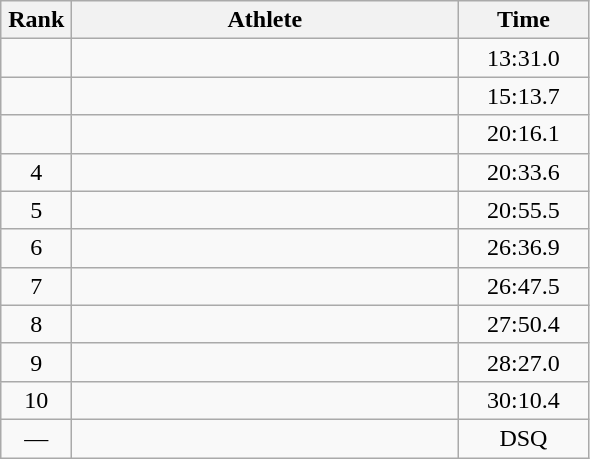<table class=wikitable style="text-align:center">
<tr>
<th width=40>Rank</th>
<th width=250>Athlete</th>
<th width=80>Time</th>
</tr>
<tr>
<td></td>
<td align=left></td>
<td>13:31.0</td>
</tr>
<tr>
<td></td>
<td align=left></td>
<td>15:13.7</td>
</tr>
<tr>
<td></td>
<td align=left></td>
<td>20:16.1</td>
</tr>
<tr>
<td>4</td>
<td align=left></td>
<td>20:33.6</td>
</tr>
<tr>
<td>5</td>
<td align=left></td>
<td>20:55.5</td>
</tr>
<tr>
<td>6</td>
<td align=left></td>
<td>26:36.9</td>
</tr>
<tr>
<td>7</td>
<td align=left></td>
<td>26:47.5</td>
</tr>
<tr>
<td>8</td>
<td align=left></td>
<td>27:50.4</td>
</tr>
<tr>
<td>9</td>
<td align=left></td>
<td>28:27.0</td>
</tr>
<tr>
<td>10</td>
<td align=left></td>
<td>30:10.4</td>
</tr>
<tr>
<td>—</td>
<td align=left></td>
<td>DSQ</td>
</tr>
</table>
